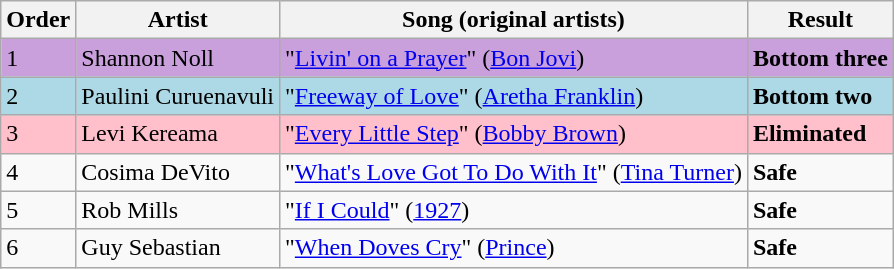<table class=wikitable>
<tr>
<th>Order</th>
<th>Artist</th>
<th>Song (original artists)</th>
<th>Result</th>
</tr>
<tr style="background:#C9A0DC">
<td>1</td>
<td>Shannon Noll</td>
<td>"<a href='#'>Livin' on a Prayer</a>" (<a href='#'>Bon Jovi</a>)</td>
<td><strong>Bottom three</strong></td>
</tr>
<tr style="background:lightblue;">
<td>2</td>
<td>Paulini Curuenavuli</td>
<td>"<a href='#'>Freeway of Love</a>" (<a href='#'>Aretha Franklin</a>)</td>
<td><strong>Bottom two</strong></td>
</tr>
<tr style="background:pink;">
<td>3</td>
<td>Levi Kereama</td>
<td>"<a href='#'>Every Little Step</a>" (<a href='#'>Bobby Brown</a>)</td>
<td><strong>Eliminated</strong></td>
</tr>
<tr>
<td>4</td>
<td>Cosima DeVito</td>
<td>"<a href='#'>What's Love Got To Do With It</a>" (<a href='#'>Tina Turner</a>)</td>
<td><strong>Safe</strong></td>
</tr>
<tr>
<td>5</td>
<td>Rob Mills</td>
<td>"<a href='#'>If I Could</a>" (<a href='#'>1927</a>)</td>
<td><strong>Safe</strong></td>
</tr>
<tr>
<td>6</td>
<td>Guy Sebastian</td>
<td>"<a href='#'>When Doves Cry</a>" (<a href='#'>Prince</a>)</td>
<td><strong>Safe</strong></td>
</tr>
</table>
